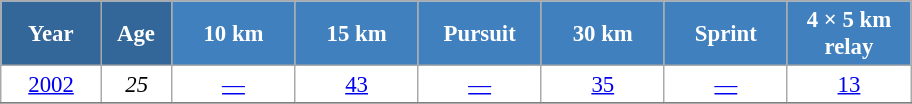<table class="wikitable" style="font-size:95%; text-align:center; border:grey solid 1px; border-collapse:collapse; background:#ffffff;">
<tr>
<th style="background-color:#369; color:white; width:60px;"> Year </th>
<th style="background-color:#369; color:white; width:40px;"> Age </th>
<th style="background-color:#4180be; color:white; width:75px;"> 10 km </th>
<th style="background-color:#4180be; color:white; width:75px;"> 15 km </th>
<th style="background-color:#4180be; color:white; width:75px;"> Pursuit </th>
<th style="background-color:#4180be; color:white; width:75px;"> 30 km </th>
<th style="background-color:#4180be; color:white; width:75px;"> Sprint </th>
<th style="background-color:#4180be; color:white; width:75px;"> 4 × 5 km <br> relay </th>
</tr>
<tr>
<td><a href='#'>2002</a></td>
<td><em>25</em></td>
<td><a href='#'>—</a></td>
<td><a href='#'>43</a></td>
<td><a href='#'>—</a></td>
<td><a href='#'>35</a></td>
<td><a href='#'>—</a></td>
<td><a href='#'>13</a></td>
</tr>
<tr>
</tr>
</table>
